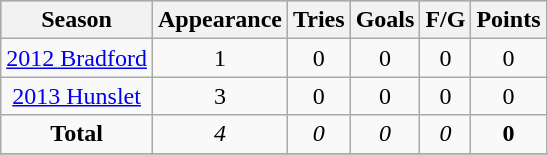<table class="wikitable" style="text-align:center;">
<tr bgcolor=#bdb76b>
<th>Season</th>
<th>Appearance</th>
<th>Tries</th>
<th>Goals</th>
<th>F/G</th>
<th>Points</th>
</tr>
<tr>
<td><a href='#'>2012 Bradford</a></td>
<td>1</td>
<td>0</td>
<td>0</td>
<td>0</td>
<td>0</td>
</tr>
<tr>
<td><a href='#'>2013 Hunslet</a></td>
<td>3</td>
<td>0</td>
<td>0</td>
<td>0</td>
<td>0</td>
</tr>
<tr>
<td><strong>Total</strong></td>
<td><em>4</em></td>
<td><em>0</em></td>
<td><em>0</em></td>
<td><em>0</em></td>
<td><strong>0</strong></td>
</tr>
<tr>
</tr>
</table>
